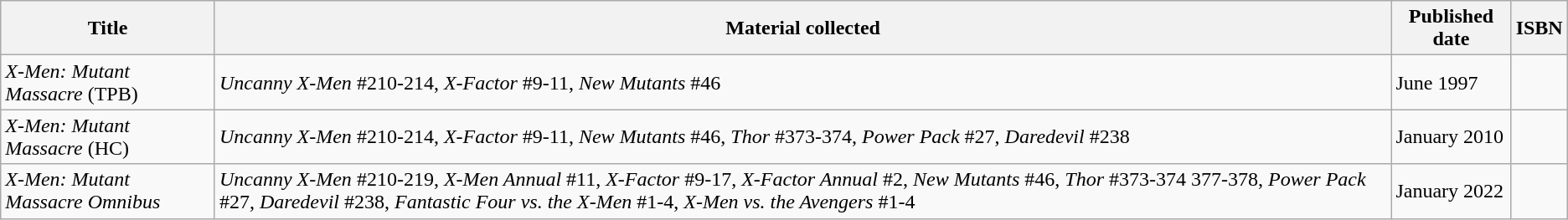<table class="wikitable">
<tr>
<th>Title</th>
<th>Material collected</th>
<th>Published date</th>
<th>ISBN</th>
</tr>
<tr>
<td><em>X-Men: Mutant Massacre</em> (TPB)</td>
<td><em>Uncanny X-Men</em> #210-214, <em>X-Factor</em> #9-11, <em>New Mutants</em> #46</td>
<td>June 1997</td>
<td></td>
</tr>
<tr>
<td><em>X-Men: Mutant Massacre</em> (HC)</td>
<td><em>Uncanny X-Men</em> #210-214, <em>X-Factor</em> #9-11, <em>New Mutants</em> #46, <em>Thor</em> #373-374, <em>Power Pack</em> #27, <em>Daredevil</em> #238</td>
<td>January 2010</td>
<td></td>
</tr>
<tr>
<td><em>X-Men: Mutant Massacre Omnibus</em></td>
<td><em>Uncanny X-Men</em> #210-219, <em>X-Men Annual</em> #11, <em>X-Factor</em> #9-17, <em>X-Factor Annual</em> #2, <em>New Mutants</em> #46, <em>Thor</em> #373-374 377-378, <em>Power Pack</em> #27, <em>Daredevil</em> #238, <em>Fantastic Four vs. the X-Men</em> #1-4, <em>X-Men vs. the Avengers</em> #1-4</td>
<td>January 2022</td>
<td></td>
</tr>
</table>
